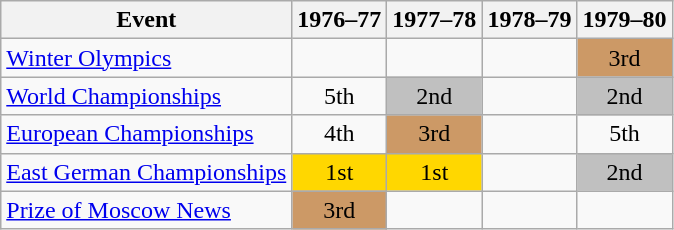<table class="wikitable">
<tr>
<th>Event</th>
<th>1976–77</th>
<th>1977–78</th>
<th>1978–79</th>
<th>1979–80</th>
</tr>
<tr>
<td><a href='#'>Winter Olympics</a></td>
<td></td>
<td></td>
<td></td>
<td align="center" bgcolor="cc9966">3rd</td>
</tr>
<tr>
<td><a href='#'>World Championships</a></td>
<td align="center">5th</td>
<td align="center" bgcolor="silver">2nd</td>
<td></td>
<td align="center" bgcolor="silver">2nd</td>
</tr>
<tr>
<td><a href='#'>European Championships</a></td>
<td align="center">4th</td>
<td align="center" bgcolor="cc9966">3rd</td>
<td></td>
<td align="center">5th</td>
</tr>
<tr>
<td><a href='#'>East German Championships</a></td>
<td align="center" bgcolor="gold">1st</td>
<td align="center" bgcolor="gold">1st</td>
<td></td>
<td align="center" bgcolor="silver">2nd</td>
</tr>
<tr>
<td><a href='#'>Prize of Moscow News</a></td>
<td align="center" bgcolor="cc9966">3rd</td>
<td></td>
<td></td>
<td></td>
</tr>
</table>
